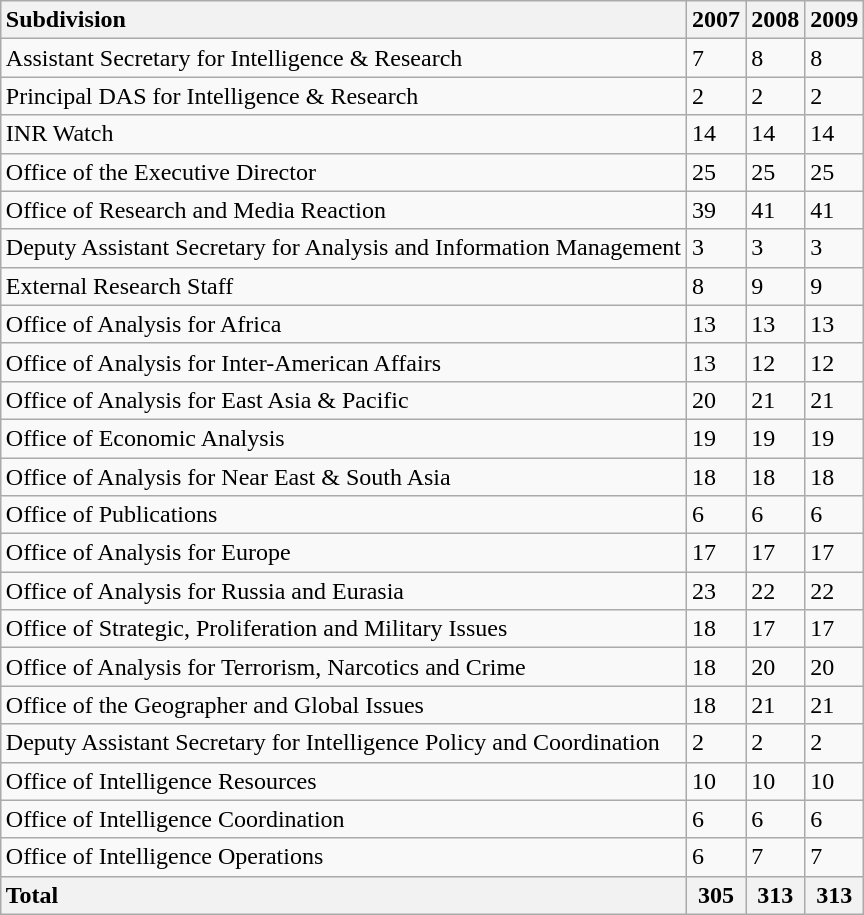<table class="wikitable sortable" style="margin: auto">
<tr>
<th style="text-align: left">Subdivision</th>
<th>2007</th>
<th>2008</th>
<th>2009</th>
</tr>
<tr>
<td>Assistant Secretary for Intelligence & Research</td>
<td>7</td>
<td>8</td>
<td>8</td>
</tr>
<tr>
<td>Principal DAS for Intelligence & Research</td>
<td>2</td>
<td>2</td>
<td>2</td>
</tr>
<tr>
<td>INR Watch</td>
<td>14</td>
<td>14</td>
<td>14</td>
</tr>
<tr>
<td>Office of the Executive Director</td>
<td>25</td>
<td>25</td>
<td>25</td>
</tr>
<tr>
<td>Office of Research and Media Reaction</td>
<td>39</td>
<td>41</td>
<td>41</td>
</tr>
<tr>
<td>Deputy Assistant Secretary for Analysis and Information Management</td>
<td>3</td>
<td>3</td>
<td>3</td>
</tr>
<tr>
<td>External Research Staff</td>
<td>8</td>
<td>9</td>
<td>9</td>
</tr>
<tr>
<td>Office of Analysis for Africa</td>
<td>13</td>
<td>13</td>
<td>13</td>
</tr>
<tr>
<td>Office of Analysis for Inter-American Affairs</td>
<td>13</td>
<td>12</td>
<td>12</td>
</tr>
<tr>
<td>Office of Analysis for East Asia & Pacific</td>
<td>20</td>
<td>21</td>
<td>21</td>
</tr>
<tr>
<td>Office of Economic Analysis</td>
<td>19</td>
<td>19</td>
<td>19</td>
</tr>
<tr>
<td>Office of Analysis for Near East & South Asia</td>
<td>18</td>
<td>18</td>
<td>18</td>
</tr>
<tr>
<td>Office of Publications</td>
<td>6</td>
<td>6</td>
<td>6</td>
</tr>
<tr>
<td>Office of Analysis for Europe</td>
<td>17</td>
<td>17</td>
<td>17</td>
</tr>
<tr>
<td>Office of Analysis for Russia and Eurasia</td>
<td>23</td>
<td>22</td>
<td>22</td>
</tr>
<tr>
<td>Office of Strategic, Proliferation and Military Issues</td>
<td>18</td>
<td>17</td>
<td>17</td>
</tr>
<tr>
<td>Office of Analysis for Terrorism, Narcotics and Crime</td>
<td>18</td>
<td>20</td>
<td>20</td>
</tr>
<tr>
<td>Office of the Geographer and Global Issues</td>
<td>18</td>
<td>21</td>
<td>21</td>
</tr>
<tr>
<td>Deputy Assistant Secretary for Intelligence Policy and Coordination</td>
<td>2</td>
<td>2</td>
<td>2</td>
</tr>
<tr>
<td>Office of Intelligence Resources</td>
<td>10</td>
<td>10</td>
<td>10</td>
</tr>
<tr>
<td>Office of Intelligence Coordination</td>
<td>6</td>
<td>6</td>
<td>6</td>
</tr>
<tr>
<td>Office of Intelligence Operations</td>
<td>6</td>
<td>7</td>
<td>7</td>
</tr>
<tr>
<th style="text-align: left">Total</th>
<th>305</th>
<th>313</th>
<th>313</th>
</tr>
</table>
